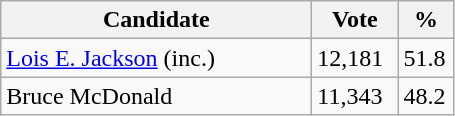<table class="wikitable">
<tr>
<th bgcolor="#DDDDFF" width="200px">Candidate</th>
<th bgcolor="#DDDDFF" width="50px">Vote</th>
<th bgcolor="#DDDDFF" width="30px">%</th>
</tr>
<tr>
<td><a href='#'>Lois E. Jackson</a> (inc.)</td>
<td>12,181</td>
<td>51.8</td>
</tr>
<tr>
<td>Bruce McDonald</td>
<td>11,343</td>
<td>48.2</td>
</tr>
</table>
